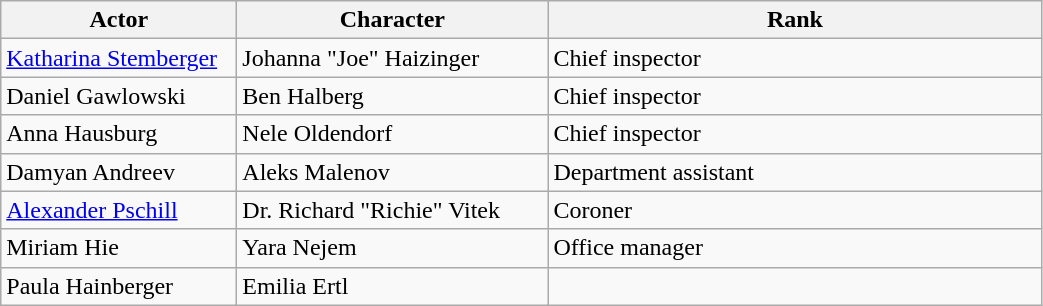<table class="wikitable" width="55%">
<tr>
<th bgcolor="#add8e6" width="150">Actor</th>
<th bgcolor="#add8e6" width="200">Character</th>
<th bgcolor="#add8e6">Rank</th>
</tr>
<tr>
<td><a href='#'>Katharina Stemberger</a></td>
<td>Johanna "Joe" Haizinger</td>
<td>Chief inspector</td>
</tr>
<tr>
<td>Daniel Gawlowski</td>
<td>Ben Halberg</td>
<td>Chief inspector</td>
</tr>
<tr>
<td>Anna Hausburg</td>
<td>Nele Oldendorf</td>
<td>Chief inspector</td>
</tr>
<tr>
<td>Damyan Andreev</td>
<td>Aleks Malenov</td>
<td>Department assistant</td>
</tr>
<tr>
<td><a href='#'>Alexander Pschill</a></td>
<td>Dr. Richard "Richie" Vitek</td>
<td>Coroner</td>
</tr>
<tr>
<td>Miriam Hie</td>
<td>Yara Nejem</td>
<td>Office manager</td>
</tr>
<tr>
<td>Paula Hainberger</td>
<td>Emilia Ertl</td>
<td></td>
</tr>
</table>
